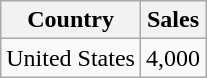<table class="wikitable">
<tr>
<th>Country</th>
<th>Sales</th>
</tr>
<tr>
<td>United States</td>
<td style="text-align:center;">4,000</td>
</tr>
</table>
